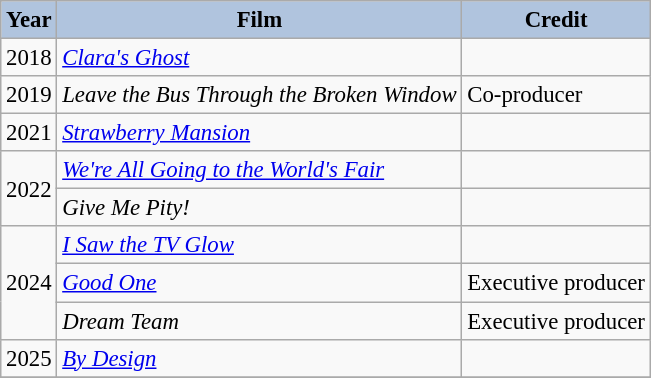<table class="wikitable" style="font-size:95%;">
<tr>
<th style="background:#B0C4DE;">Year</th>
<th style="background:#B0C4DE;">Film</th>
<th style="background:#B0C4DE;">Credit</th>
</tr>
<tr>
<td>2018</td>
<td><em><a href='#'>Clara's Ghost</a></em></td>
<td></td>
</tr>
<tr>
<td>2019</td>
<td><em>Leave the Bus Through the Broken Window</em></td>
<td>Co-producer</td>
</tr>
<tr>
<td>2021</td>
<td><em><a href='#'>Strawberry Mansion</a></em></td>
<td></td>
</tr>
<tr>
<td rowspan="2">2022</td>
<td><em><a href='#'>We're All Going to the World's Fair</a></em></td>
<td></td>
</tr>
<tr>
<td><em>Give Me Pity!</em></td>
<td></td>
</tr>
<tr>
<td rowspan="3">2024</td>
<td><em><a href='#'>I Saw the TV Glow</a></em></td>
<td></td>
</tr>
<tr>
<td><em><a href='#'>Good One</a></em></td>
<td>Executive producer</td>
</tr>
<tr>
<td><em>Dream Team</em></td>
<td>Executive producer</td>
</tr>
<tr>
<td>2025</td>
<td><em><a href='#'>By Design</a></em></td>
<td></td>
</tr>
<tr>
</tr>
</table>
